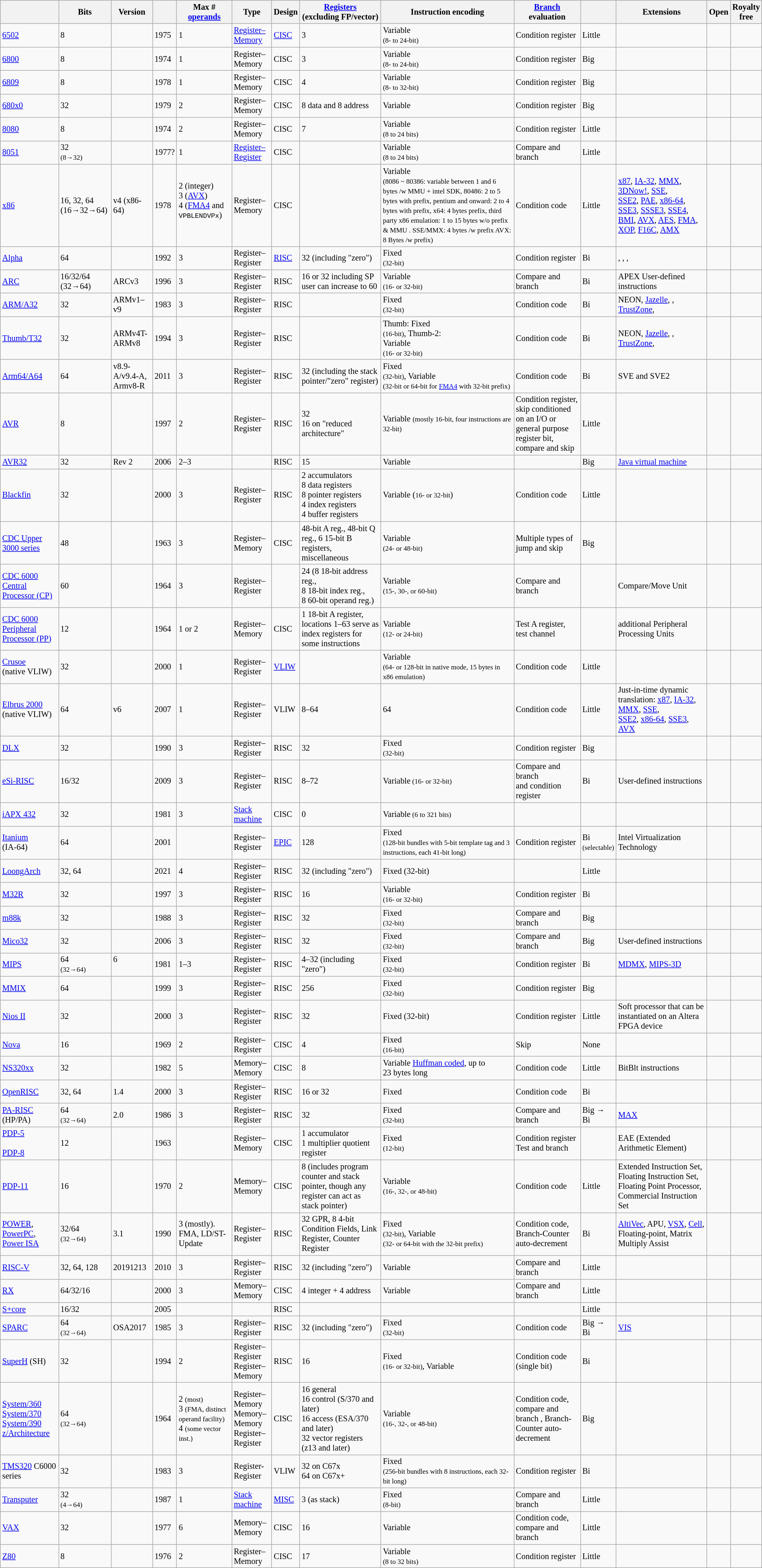<table class="wikitable sticky-header sortable sort-under mw-datatable" border="1" style="font-size:85%;">
<tr>
<th></th>
<th>Bits</th>
<th>Version</th>
<th></th>
<th>Max #<br><a href='#'>operands</a></th>
<th>Type</th>
<th>Design </th>
<th><a href='#'>Registers</a><br>(excluding FP/vector)</th>
<th>Instruction encoding</th>
<th><a href='#'>Branch</a> evaluation</th>
<th></th>
<th>Extensions</th>
<th>Open</th>
<th>Royalty<br>free<br></th>
</tr>
<tr>
<td><a href='#'>6502</a></td>
<td>8</td>
<td></td>
<td>1975</td>
<td>1</td>
<td><a href='#'>Register–Memory</a></td>
<td><a href='#'>CISC</a></td>
<td>3</td>
<td>Variable <br><small>(8- to 24-bit)</small></td>
<td>Condition register</td>
<td>Little</td>
<td></td>
<td></td>
<td></td>
</tr>
<tr>
<td><a href='#'>6800</a></td>
<td>8</td>
<td></td>
<td>1974</td>
<td>1</td>
<td>Register–Memory</td>
<td>CISC</td>
<td>3</td>
<td>Variable <br><small>(8- to 24-bit)</small></td>
<td>Condition register</td>
<td>Big</td>
<td></td>
<td></td>
<td></td>
</tr>
<tr>
<td><a href='#'>6809</a></td>
<td>8</td>
<td></td>
<td>1978</td>
<td>1</td>
<td>Register–Memory</td>
<td>CISC</td>
<td>4</td>
<td>Variable <br><small>(8- to 32-bit)</small></td>
<td>Condition register</td>
<td>Big</td>
<td></td>
<td></td>
<td></td>
</tr>
<tr>
<td><a href='#'>680x0</a></td>
<td>32</td>
<td></td>
<td>1979</td>
<td>2</td>
<td>Register–Memory</td>
<td>CISC</td>
<td>8 data and 8 address</td>
<td>Variable</td>
<td>Condition register</td>
<td>Big</td>
<td></td>
<td></td>
<td></td>
</tr>
<tr>
<td><a href='#'>8080</a></td>
<td>8</td>
<td></td>
<td>1974</td>
<td>2</td>
<td>Register–Memory</td>
<td>CISC</td>
<td>7</td>
<td>Variable <br><small>(8 to 24 bits)</small></td>
<td>Condition register</td>
<td>Little</td>
<td></td>
<td></td>
<td></td>
</tr>
<tr>
<td><a href='#'>8051</a></td>
<td>32 <br><small>(8→32)</small></td>
<td></td>
<td>1977?</td>
<td>1</td>
<td><a href='#'>Register–Register</a></td>
<td>CISC</td>
<td></td>
<td>Variable <br><small>(8 to 24 bits)</small></td>
<td>Compare and branch</td>
<td>Little</td>
<td></td>
<td></td>
<td></td>
</tr>
<tr>
<td><a href='#'>x86</a></td>
<td>16, 32, 64<br>(16→32→64)</td>
<td>v4 (x86-64)</td>
<td>1978</td>
<td>2 (integer)<br>3 (<a href='#'>AVX</a>)<br>4 (<a href='#'>FMA4</a> and <code>VPBLENDVPx</code>)<br><br></td>
<td>Register–Memory</td>
<td>CISC</td>
<td></td>
<td>Variable <br><small>(8086 ~ 80386: variable between 1 and 6 bytes /w MMU + intel SDK, 80486: 2 to 5 bytes with prefix, pentium and onward: 2 to 4 bytes with prefix, x64: 4 bytes prefix, third party x86 emulation: 1 to 15 bytes w/o prefix & MMU . SSE/MMX: 4 bytes /w prefix AVX: 8 Bytes /w prefix)</small></td>
<td>Condition code</td>
<td>Little</td>
<td><a href='#'>x87</a>, <a href='#'>IA-32</a>, <a href='#'>MMX</a>, <a href='#'>3DNow!</a>, <a href='#'>SSE</a>,<br><a href='#'>SSE2</a>, <a href='#'>PAE</a>, <a href='#'>x86-64</a>, <a href='#'>SSE3</a>, <a href='#'>SSSE3</a>, <a href='#'>SSE4</a>,<br><a href='#'>BMI</a>, <a href='#'>AVX</a>, <a href='#'>AES</a>, <a href='#'>FMA</a>, <a href='#'>XOP</a>, <a href='#'>F16C</a>, <a href='#'>AMX</a></td>
<td></td>
<td></td>
</tr>
<tr>
<td><a href='#'>Alpha</a></td>
<td>64</td>
<td></td>
<td>1992</td>
<td>3</td>
<td>Register–Register</td>
<td><a href='#'>RISC</a></td>
<td>32 (including "zero")</td>
<td>Fixed <br><small>(32-bit)</small></td>
<td>Condition register</td>
<td>Bi</td>
<td>, , , </td>
<td></td>
<td></td>
</tr>
<tr>
<td><a href='#'>ARC</a></td>
<td>16/32/64 (32→64)</td>
<td>ARCv3<br></td>
<td>1996</td>
<td>3</td>
<td>Register–Register</td>
<td>RISC</td>
<td>16 or 32 including SP <br> user can increase to 60</td>
<td>Variable <br><small>(16- or 32-bit)</small></td>
<td>Compare and branch</td>
<td>Bi</td>
<td>APEX User-defined instructions</td>
<td></td>
<td></td>
</tr>
<tr>
<td><a href='#'>ARM/A32</a></td>
<td>32</td>
<td>ARMv1–v9</td>
<td>1983</td>
<td>3</td>
<td>Register–Register</td>
<td>RISC</td>
<td></td>
<td>Fixed <br><small>(32-bit)</small></td>
<td>Condition code</td>
<td>Bi</td>
<td>NEON, <a href='#'>Jazelle</a>, ,<br><a href='#'>TrustZone</a>, </td>
<td></td>
<td></td>
</tr>
<tr>
<td><a href='#'>Thumb/T32</a></td>
<td>32</td>
<td>ARMv4T-ARMv8</td>
<td>1994</td>
<td>3</td>
<td>Register–Register</td>
<td>RISC</td>
<td></td>
<td>Thumb: Fixed <br><small>(16-bit)</small>, Thumb-2:<br>Variable <br><small>(16- or 32-bit)</small></td>
<td>Condition code</td>
<td>Bi</td>
<td>NEON, <a href='#'>Jazelle</a>, ,<br><a href='#'>TrustZone</a>, </td>
<td></td>
<td></td>
</tr>
<tr>
<td><a href='#'>Arm64/A64</a></td>
<td>64</td>
<td>v8.9-A/v9.4-A,<br> Armv8-R<br></td>
<td>2011<br></td>
<td>3</td>
<td>Register–Register</td>
<td>RISC</td>
<td>32 (including the stack pointer/"zero" register)</td>
<td>Fixed <br><small>(32-bit)</small>, Variable <br><small>(32-bit or 64-bit for <a href='#'>FMA4</a> with 32-bit prefix)</small></td>
<td>Condition code</td>
<td>Bi</td>
<td>SVE and SVE2</td>
<td></td>
<td></td>
</tr>
<tr>
<td><a href='#'>AVR</a></td>
<td>8</td>
<td></td>
<td>1997</td>
<td>2</td>
<td>Register–Register</td>
<td>RISC</td>
<td>32<br>16 on "reduced architecture"</td>
<td>Variable <small>(mostly 16-bit, four instructions are 32-bit)</small></td>
<td>Condition register,<br>skip conditioned<br>on an I/O or<br>general purpose<br>register bit,<br>compare and skip</td>
<td>Little</td>
<td></td>
<td></td>
<td></td>
</tr>
<tr>
<td><a href='#'>AVR32</a></td>
<td>32</td>
<td>Rev 2</td>
<td>2006 </td>
<td>2–3</td>
<td></td>
<td>RISC</td>
<td>15 </td>
<td>Variable<br></td>
<td></td>
<td>Big </td>
<td><a href='#'>Java virtual machine</a></td>
<td></td>
<td></td>
</tr>
<tr>
<td><a href='#'>Blackfin</a></td>
<td>32</td>
<td></td>
<td>2000</td>
<td>3<br></td>
<td>Register–Register</td>
<td>RISC<br></td>
<td>2 accumulators<br>8 data registers<br>8 pointer registers<br>4 index registers<br>4 buffer registers</td>
<td>Variable (<small>16- or 32-bit</small>)</td>
<td>Condition code</td>
<td>Little<br></td>
<td></td>
<td></td>
<td></td>
</tr>
<tr>
<td><a href='#'>CDC Upper 3000 series</a></td>
<td>48</td>
<td></td>
<td>1963</td>
<td>3</td>
<td>Register–Memory</td>
<td>CISC</td>
<td>48-bit A reg., 48-bit Q reg., 6 15-bit B registers, miscellaneous</td>
<td>Variable <br><small>(24- or 48-bit)</small></td>
<td>Multiple types of jump and skip</td>
<td>Big</td>
<td></td>
<td></td>
<td></td>
</tr>
<tr>
<td><a href='#'>CDC 6000</a><br><a href='#'>Central Processor (CP)</a></td>
<td>60</td>
<td></td>
<td>1964</td>
<td>3</td>
<td>Register–Register</td>
<td></td>
<td>24 (8 18-bit address reg.,<br>8 18-bit index reg.,<br>8 60-bit operand reg.)</td>
<td>Variable <br><small>(15-, 30-, or 60-bit)</small></td>
<td>Compare and branch</td>
<td></td>
<td>Compare/Move Unit</td>
<td></td>
<td></td>
</tr>
<tr>
<td><a href='#'>CDC 6000</a><br><a href='#'>Peripheral Processor (PP)</a></td>
<td>12</td>
<td></td>
<td>1964</td>
<td>1 or 2</td>
<td>Register–Memory</td>
<td>CISC</td>
<td>1 18-bit A register, locations 1–63 serve as index registers for some instructions</td>
<td>Variable <br><small>(12- or 24-bit)</small></td>
<td>Test A register, test channel</td>
<td></td>
<td>additional Peripheral Processing Units</td>
<td></td>
<td></td>
</tr>
<tr>
<td><a href='#'>Crusoe</a><br>(native VLIW)</td>
<td>32</td>
<td></td>
<td>2000</td>
<td>1</td>
<td>Register–Register</td>
<td><a href='#'>VLIW</a><br></td>
<td></td>
<td>Variable <br><small>(64- or 128-bit in native mode, 15 bytes in x86 emulation)</small></td>
<td>Condition code</td>
<td>Little</td>
<td></td>
<td></td>
<td></td>
</tr>
<tr>
<td><a href='#'>Elbrus 2000</a><br>(native VLIW)</td>
<td>64</td>
<td>v6</td>
<td>2007</td>
<td>1</td>
<td>Register–Register</td>
<td>VLIW</td>
<td>8–64</td>
<td>64</td>
<td>Condition code</td>
<td>Little</td>
<td>Just-in-time dynamic translation: <a href='#'>x87</a>, <a href='#'>IA-32</a>, <a href='#'>MMX</a>, <a href='#'>SSE</a>,<br><a href='#'>SSE2</a>, <a href='#'>x86-64</a>, <a href='#'>SSE3</a>, <a href='#'>AVX</a></td>
<td></td>
<td></td>
</tr>
<tr>
<td><a href='#'>DLX</a></td>
<td>32</td>
<td></td>
<td>1990</td>
<td>3</td>
<td>Register–Register</td>
<td>RISC</td>
<td>32</td>
<td>Fixed <br><small>(32-bit)</small></td>
<td>Condition register</td>
<td>Big</td>
<td></td>
<td></td>
<td></td>
</tr>
<tr>
<td><a href='#'>eSi-RISC</a></td>
<td>16/32</td>
<td></td>
<td>2009</td>
<td>3</td>
<td>Register–Register</td>
<td>RISC</td>
<td>8–72</td>
<td>Variable<small> (16- or 32-bit)</small></td>
<td>Compare and branch<br>and condition register</td>
<td>Bi</td>
<td>User-defined instructions</td>
<td></td>
<td></td>
</tr>
<tr>
<td><a href='#'>iAPX 432</a></td>
<td>32</td>
<td></td>
<td>1981</td>
<td>3</td>
<td><a href='#'>Stack machine</a></td>
<td>CISC</td>
<td>0</td>
<td>Variable<small> (6 to 321 bits)</small></td>
<td></td>
<td></td>
<td></td>
<td></td>
<td></td>
</tr>
<tr>
<td><a href='#'>Itanium</a><br>(IA-64)</td>
<td>64</td>
<td></td>
<td>2001</td>
<td></td>
<td>Register–Register</td>
<td><a href='#'>EPIC</a></td>
<td>128 </td>
<td>Fixed <br><small>(128-bit bundles with 5-bit template tag and 3 instructions, each 41-bit long)</small></td>
<td>Condition register</td>
<td>Bi<br><small>(selectable)</small></td>
<td>Intel Virtualization Technology</td>
<td></td>
<td></td>
</tr>
<tr>
<td><a href='#'>LoongArch</a></td>
<td>32, 64</td>
<td></td>
<td>2021</td>
<td>4</td>
<td>Register–Register</td>
<td>RISC</td>
<td>32 (including "zero")</td>
<td>Fixed (32-bit)</td>
<td></td>
<td>Little</td>
<td></td>
<td></td>
<td></td>
</tr>
<tr>
<td><a href='#'>M32R</a></td>
<td>32</td>
<td></td>
<td>1997</td>
<td>3</td>
<td>Register–Register</td>
<td>RISC</td>
<td>16 </td>
<td>Variable <br><small>(16- or 32-bit)</small></td>
<td>Condition register</td>
<td>Bi</td>
<td></td>
<td></td>
<td></td>
</tr>
<tr>
<td><a href='#'>m88k</a></td>
<td>32</td>
<td></td>
<td>1988</td>
<td>3</td>
<td>Register–Register</td>
<td>RISC</td>
<td>32</td>
<td>Fixed <br><small>(32-bit)</small></td>
<td>Compare and branch</td>
<td>Big</td>
<td></td>
<td></td>
<td></td>
</tr>
<tr>
<td><a href='#'>Mico32</a></td>
<td>32</td>
<td></td>
<td>2006</td>
<td>3</td>
<td>Register–Register</td>
<td>RISC</td>
<td>32<br></td>
<td>Fixed <br><small>(32-bit)</small></td>
<td>Compare and branch</td>
<td>Big</td>
<td>User-defined instructions</td>
<td><br></td>
<td></td>
</tr>
<tr>
<td><a href='#'>MIPS</a></td>
<td>64 <br><small>(32→64)</small></td>
<td>6<br><br></td>
<td>1981</td>
<td>1–3</td>
<td>Register–Register</td>
<td>RISC</td>
<td>4–32 (including "zero")</td>
<td>Fixed <br><small>(32-bit)</small></td>
<td>Condition register</td>
<td>Bi</td>
<td><a href='#'>MDMX</a>, <a href='#'>MIPS-3D</a></td>
<td></td>
<td><br><br></td>
</tr>
<tr>
<td><a href='#'>MMIX</a></td>
<td>64</td>
<td></td>
<td>1999</td>
<td>3</td>
<td>Register–Register</td>
<td>RISC</td>
<td>256 </td>
<td>Fixed <br><small>(32-bit)</small></td>
<td>Condition register</td>
<td>Big</td>
<td></td>
<td></td>
<td></td>
</tr>
<tr>
<td><a href='#'>Nios II</a></td>
<td>32</td>
<td></td>
<td>2000</td>
<td>3</td>
<td>Register–Register</td>
<td>RISC</td>
<td>32</td>
<td>Fixed (32-bit)</td>
<td>Condition register</td>
<td>Little</td>
<td>Soft processor that can be instantiated on an Altera FPGA device</td>
<td></td>
<td></td>
</tr>
<tr>
<td><a href='#'>Nova</a></td>
<td>16</td>
<td></td>
<td>1969</td>
<td>2</td>
<td>Register–Register</td>
<td>CISC</td>
<td>4</td>
<td>Fixed <br><small>(16-bit)</small></td>
<td>Skip</td>
<td>None</td>
<td></td>
<td></td>
<td></td>
</tr>
<tr>
<td><a href='#'>NS320xx</a></td>
<td>32</td>
<td></td>
<td>1982</td>
<td>5</td>
<td>Memory–Memory</td>
<td>CISC</td>
<td>8 </td>
<td>Variable <a href='#'>Huffman coded</a>, up to 23 bytes long</td>
<td>Condition code</td>
<td>Little</td>
<td>BitBlt instructions</td>
<td></td>
<td></td>
</tr>
<tr>
<td><a href='#'>OpenRISC</a></td>
<td>32, 64</td>
<td>1.4<br> </td>
<td>2000</td>
<td>3</td>
<td>Register–Register</td>
<td>RISC</td>
<td>16 or 32 </td>
<td>Fixed</td>
<td>Condition code</td>
<td>Bi</td>
<td></td>
<td></td>
<td></td>
</tr>
<tr>
<td><a href='#'>PA-RISC</a><br>(HP/PA)</td>
<td>64 <br><small>(32→64)</small></td>
<td>2.0 </td>
<td>1986</td>
<td>3</td>
<td>Register–Register</td>
<td>RISC</td>
<td>32</td>
<td>Fixed <br><small>(32-bit)</small></td>
<td>Compare and branch</td>
<td>Big → Bi </td>
<td><a href='#'>MAX</a></td>
<td></td>
<td></td>
</tr>
<tr>
<td><a href='#'>PDP-5</a><br><br> <a href='#'>PDP-8</a><br></td>
<td>12</td>
<td></td>
<td>1963</td>
<td></td>
<td>Register–Memory</td>
<td>CISC</td>
<td>1 accumulator<br>1 multiplier quotient register</td>
<td>Fixed <br><small>(12-bit)</small></td>
<td>Condition register<br>Test and branch</td>
<td></td>
<td>EAE (Extended Arithmetic Element)</td>
<td></td>
<td></td>
</tr>
<tr>
<td><a href='#'>PDP-11</a></td>
<td>16</td>
<td></td>
<td>1970</td>
<td>2</td>
<td>Memory–Memory</td>
<td>CISC</td>
<td>8 (includes program counter and stack pointer, though any register can act as stack pointer)</td>
<td>Variable <br><small>(16-, 32-, or 48-bit)</small></td>
<td>Condition code</td>
<td>Little</td>
<td>Extended Instruction Set, Floating Instruction Set, Floating Point Processor, Commercial Instruction Set</td>
<td></td>
<td></td>
</tr>
<tr>
<td><a href='#'>POWER</a>, <a href='#'>PowerPC</a>, <a href='#'>Power ISA</a></td>
<td>32/64 <br><small>(32→64)</small></td>
<td>3.1</td>
<td>1990</td>
<td>3 (mostly). FMA, LD/ST-Update</td>
<td>Register–Register</td>
<td>RISC</td>
<td>32 GPR, 8 4-bit Condition Fields, Link Register, Counter Register</td>
<td>Fixed <br><small>(32-bit)</small>, Variable <br><small>(32- or 64-bit with the 32-bit prefix)</small></td>
<td>Condition code, Branch-Counter auto-decrement</td>
<td>Bi</td>
<td><a href='#'>AltiVec</a>, APU, <a href='#'>VSX</a>, <a href='#'>Cell</a>, Floating-point, Matrix Multiply Assist</td>
<td></td>
<td></td>
</tr>
<tr>
<td><a href='#'>RISC-V</a></td>
<td>32, 64, 128</td>
<td>20191213<br> </td>
<td>2010</td>
<td>3</td>
<td>Register–Register</td>
<td>RISC</td>
<td>32 (including "zero") </td>
<td>Variable</td>
<td>Compare and branch</td>
<td>Little</td>
<td></td>
<td> </td>
<td> </td>
</tr>
<tr>
<td><a href='#'>RX</a></td>
<td>64/32/16</td>
<td></td>
<td>2000</td>
<td>3</td>
<td>Memory–Memory</td>
<td>CISC</td>
<td>4 integer + 4 address</td>
<td>Variable </td>
<td>Compare and branch</td>
<td>Little</td>
<td></td>
<td></td>
<td></td>
</tr>
<tr>
<td><a href='#'>S+core</a></td>
<td>16/32</td>
<td></td>
<td>2005</td>
<td></td>
<td></td>
<td>RISC</td>
<td></td>
<td></td>
<td></td>
<td>Little</td>
<td></td>
<td></td>
<td></td>
</tr>
<tr>
<td><a href='#'>SPARC</a></td>
<td>64 <br><small>(32→64)</small></td>
<td>OSA2017<br></td>
<td>1985</td>
<td>3</td>
<td>Register–Register</td>
<td>RISC</td>
<td>32 (including "zero")</td>
<td>Fixed <br><small>(32-bit)</small></td>
<td>Condition code</td>
<td>Big → Bi </td>
<td><a href='#'>VIS</a></td>
<td></td>
<td><br></td>
</tr>
<tr>
<td><a href='#'>SuperH</a> (SH)</td>
<td>32</td>
<td></td>
<td>1994</td>
<td>2</td>
<td>Register–Register<br> Register–Memory</td>
<td>RISC</td>
<td>16</td>
<td>Fixed <br><small>(16- or 32-bit)</small>, Variable</td>
<td>Condition code<br>(single bit)</td>
<td>Bi</td>
<td></td>
<td></td>
<td></td>
</tr>
<tr>
<td><a href='#'>System/360</a><br><a href='#'>System/370</a><br><a href='#'>System/390</a><br><a href='#'>z/Architecture</a></td>
<td>64 <br><small>(32→64)</small></td>
<td></td>
<td>1964</td>
<td>2 <small>(most)</small><br>3 <small>(FMA, distinct<br>operand facility)</small><br>4 <small>(some vector inst.)</small></td>
<td>Register–Memory<br>Memory–Memory<br> Register–Register</td>
<td>CISC</td>
<td>16 general<br>16 control (S/370 and later)<br>16 access (ESA/370 and later)<br>32 vector registers (z13 and later)</td>
<td>Variable <br><small>(16-, 32-, or 48-bit)</small></td>
<td>Condition code, compare and branch , Branch-Counter auto-decrement</td>
<td>Big</td>
<td></td>
<td></td>
<td></td>
</tr>
<tr>
<td><a href='#'>TMS320</a> C6000 series</td>
<td>32</td>
<td></td>
<td>1983</td>
<td>3</td>
<td>Register-Register</td>
<td>VLIW</td>
<td>32 on C67x <br> 64 on C67x+</td>
<td>Fixed <br><small>(256-bit bundles with 8 instructions, each 32-bit long)</small></td>
<td>Condition register</td>
<td>Bi</td>
<td></td>
<td></td>
<td></td>
</tr>
<tr>
<td><a href='#'>Transputer</a></td>
<td>32 <br><small>(4→64)</small></td>
<td></td>
<td>1987</td>
<td>1</td>
<td><a href='#'>Stack machine</a></td>
<td><a href='#'>MISC</a></td>
<td>3 (as stack)</td>
<td>Fixed <br><small>(8-bit)</small></td>
<td>Compare and branch</td>
<td>Little</td>
<td></td>
<td></td>
<td></td>
</tr>
<tr>
<td><a href='#'>VAX</a></td>
<td>32</td>
<td></td>
<td>1977</td>
<td>6</td>
<td>Memory–Memory</td>
<td>CISC</td>
<td>16</td>
<td>Variable </td>
<td>Condition code, compare and branch</td>
<td>Little</td>
<td></td>
<td></td>
<td></td>
</tr>
<tr>
<td><a href='#'>Z80</a></td>
<td>8</td>
<td></td>
<td>1976</td>
<td>2</td>
<td>Register–Memory</td>
<td>CISC</td>
<td>17</td>
<td>Variable <br><small>(8 to 32 bits)</small></td>
<td>Condition register</td>
<td>Little</td>
<td></td>
<td></td>
<td></td>
</tr>
</table>
